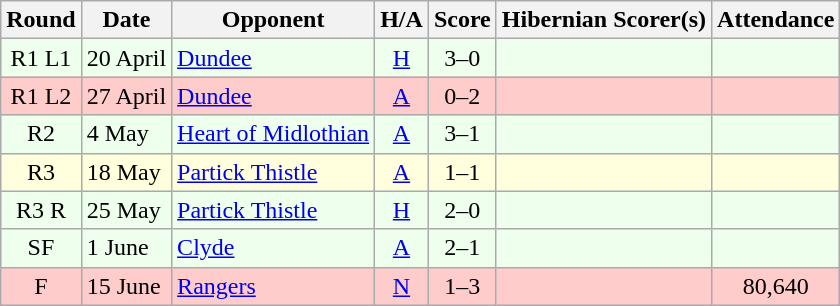<table class="wikitable" style="text-align:center">
<tr>
<th>Round</th>
<th>Date</th>
<th>Opponent</th>
<th>H/A</th>
<th>Score</th>
<th>Hibernian Scorer(s)</th>
<th>Attendance</th>
</tr>
<tr bgcolor=#EEFFEE>
<td>R1 L1</td>
<td align=left>20 April</td>
<td align=left><a href='#'>Dundee</a></td>
<td><a href='#'>H</a></td>
<td>3–0</td>
<td align=left></td>
<td></td>
</tr>
<tr bgcolor=#FFCCCC>
<td>R1 L2</td>
<td align=left>27 April</td>
<td align=left><a href='#'>Dundee</a></td>
<td><a href='#'>A</a></td>
<td>0–2</td>
<td align=left></td>
<td></td>
</tr>
<tr bgcolor=#EEFFEE>
<td>R2</td>
<td align=left>4 May</td>
<td align=left><a href='#'>Heart of Midlothian</a></td>
<td><a href='#'>A</a></td>
<td>3–1</td>
<td align=left></td>
<td></td>
</tr>
<tr bgcolor=#FFFFDD>
<td>R3</td>
<td align=left>18 May</td>
<td align=left><a href='#'>Partick Thistle</a></td>
<td><a href='#'>A</a></td>
<td>1–1</td>
<td align=left></td>
<td></td>
</tr>
<tr bgcolor=#EEFFEE>
<td>R3 R</td>
<td align=left>25 May</td>
<td align=left><a href='#'>Partick Thistle</a></td>
<td><a href='#'>H</a></td>
<td>2–0</td>
<td align=left></td>
<td></td>
</tr>
<tr bgcolor=#EEFFEE>
<td>SF</td>
<td align=left>1 June</td>
<td align=left><a href='#'>Clyde</a></td>
<td><a href='#'>A</a></td>
<td>2–1</td>
<td align=left></td>
<td></td>
</tr>
<tr bgcolor=#FFCCCC>
<td>F</td>
<td align=left>15 June</td>
<td align=left><a href='#'>Rangers</a></td>
<td><a href='#'>N</a></td>
<td>1–3</td>
<td align=left></td>
<td>80,640</td>
</tr>
</table>
